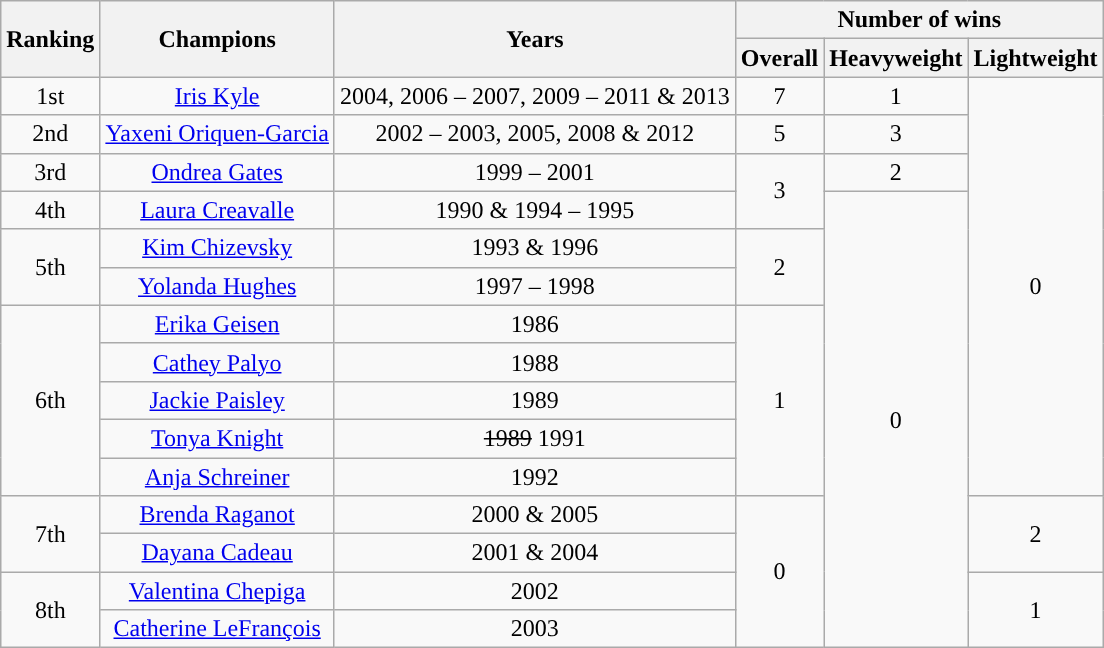<table class="wikitable sortable" " style="text-align: center">
<tr>
<th rowspan=2 colspan=1 align="center">Ranking</th>
<th rowspan=2 colspan=1 align="center">Champions</th>
<th rowspan=2 colspan=1 align="center">Years</th>
<th rowspan=1 colspan=3 align="center">Number of wins</th>
</tr>
<tr>
<th>Overall</th>
<th>Heavyweight</th>
<th>Lightweight</th>
</tr>
<tr>
<td>1st</td>
<td> <a href='#'>Iris Kyle</a></td>
<td>2004, 2006 – 2007, 2009 – 2011 & 2013</td>
<td>7</td>
<td>1</td>
<td rowspan=11 colspan=1>0</td>
</tr>
<tr>
<td>2nd</td>
<td>  <a href='#'>Yaxeni Oriquen-Garcia</a></td>
<td>2002 – 2003, 2005, 2008 & 2012</td>
<td>5</td>
<td>3</td>
</tr>
<tr>
<td>3rd</td>
<td> <a href='#'>Ondrea Gates</a></td>
<td>1999 – 2001</td>
<td rowspan=2 colspan=1>3</td>
<td>2</td>
</tr>
<tr>
<td>4th</td>
<td> <a href='#'>Laura Creavalle</a></td>
<td>1990 & 1994 – 1995</td>
<td rowspan=12 colspan=1>0</td>
</tr>
<tr>
<td rowspan=2 colspan=1>5th</td>
<td> <a href='#'>Kim Chizevsky</a></td>
<td>1993 & 1996</td>
<td rowspan=2 colspan=1>2</td>
</tr>
<tr>
<td> <a href='#'>Yolanda Hughes</a></td>
<td>1997 – 1998</td>
</tr>
<tr>
<td rowspan=5 colspan=1>6th</td>
<td> <a href='#'>Erika Geisen</a></td>
<td>1986</td>
<td rowspan=5 colspan=1>1</td>
</tr>
<tr>
<td> <a href='#'>Cathey Palyo</a></td>
<td>1988</td>
</tr>
<tr>
<td> <a href='#'>Jackie Paisley</a></td>
<td>1989</td>
</tr>
<tr>
<td> <a href='#'>Tonya Knight</a></td>
<td><s>1989</s> 1991 </td>
</tr>
<tr>
<td> <a href='#'>Anja Schreiner</a></td>
<td>1992</td>
</tr>
<tr>
<td rowspan=2 colspan=1>7th</td>
<td> <a href='#'>Brenda Raganot</a></td>
<td>2000 & 2005</td>
<td rowspan=4 colspan=1>0</td>
<td rowspan=2 colspan=1>2</td>
</tr>
<tr>
<td> <a href='#'>Dayana Cadeau</a></td>
<td>2001 & 2004</td>
</tr>
<tr>
<td rowspan=2 colspan=1>8th</td>
<td> <a href='#'>Valentina Chepiga</a></td>
<td>2002</td>
<td rowspan=2 colspan=1>1</td>
</tr>
<tr>
<td> <a href='#'>Catherine LeFrançois</a></td>
<td>2003</td>
</tr>
</table>
